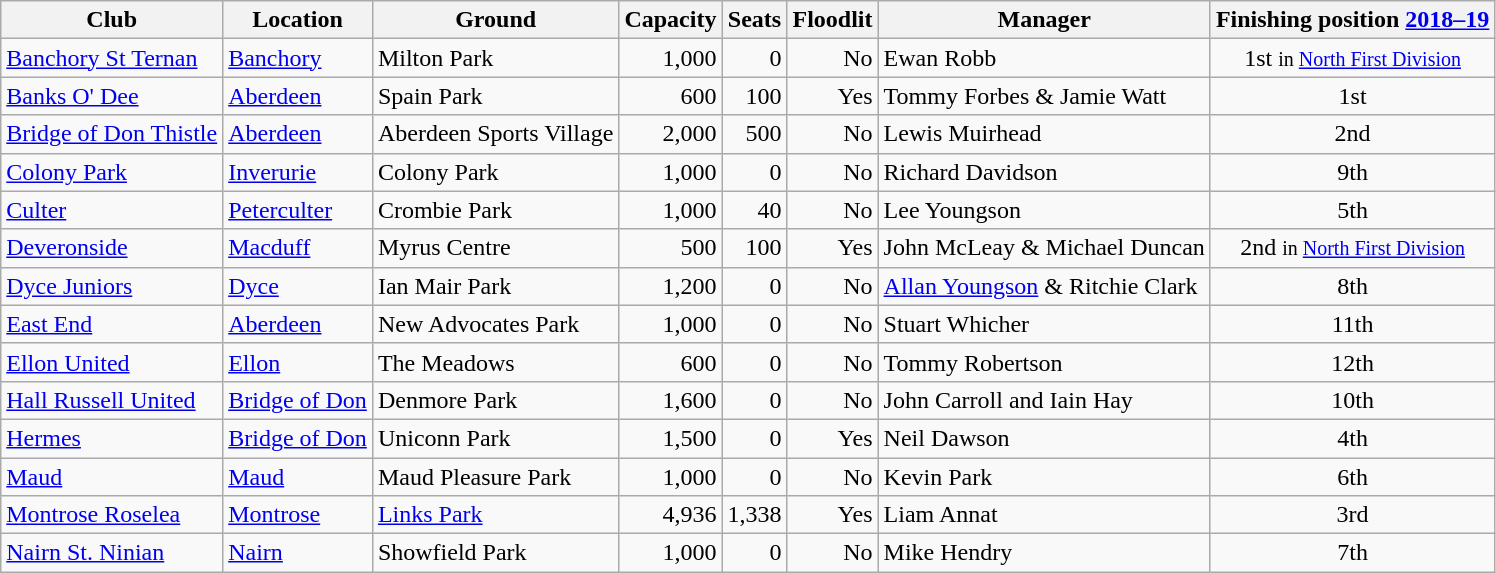<table class="wikitable sortable">
<tr>
<th>Club</th>
<th>Location</th>
<th>Ground</th>
<th data-sort-type="number">Capacity</th>
<th data-sort-type="number">Seats</th>
<th>Floodlit</th>
<th>Manager</th>
<th>Finishing position <a href='#'>2018–19</a></th>
</tr>
<tr>
<td><a href='#'>Banchory St Ternan</a></td>
<td><a href='#'>Banchory</a></td>
<td>Milton Park</td>
<td align=right>1,000</td>
<td align=right>0</td>
<td align=right>No</td>
<td>Ewan Robb</td>
<td align="center">1st <small>in <a href='#'>North First Division</a></small></td>
</tr>
<tr>
<td><a href='#'>Banks O' Dee</a></td>
<td><a href='#'>Aberdeen</a></td>
<td>Spain Park</td>
<td align=right>600</td>
<td align=right>100</td>
<td align=right>Yes</td>
<td>Tommy Forbes & Jamie Watt</td>
<td align=center>1st</td>
</tr>
<tr>
<td><a href='#'>Bridge of Don Thistle</a></td>
<td><a href='#'>Aberdeen</a></td>
<td>Aberdeen Sports Village</td>
<td align=right>2,000</td>
<td align=right>500</td>
<td align=right>No</td>
<td>Lewis Muirhead</td>
<td align=center>2nd</td>
</tr>
<tr>
<td><a href='#'>Colony Park</a></td>
<td><a href='#'>Inverurie</a></td>
<td>Colony Park</td>
<td align=right>1,000</td>
<td align=right>0</td>
<td align=right>No</td>
<td>Richard Davidson</td>
<td align=center>9th</td>
</tr>
<tr>
<td><a href='#'>Culter</a></td>
<td><a href='#'>Peterculter</a></td>
<td>Crombie Park</td>
<td align=right>1,000</td>
<td align=right>40</td>
<td align=right>No</td>
<td>Lee Youngson</td>
<td align="center">5th</td>
</tr>
<tr>
<td><a href='#'>Deveronside</a></td>
<td><a href='#'>Macduff</a></td>
<td>Myrus Centre</td>
<td align=right>500</td>
<td align=right>100</td>
<td align=right>Yes</td>
<td>John McLeay & Michael Duncan</td>
<td align="center">2nd <small>in <a href='#'>North First Division</a></small></td>
</tr>
<tr>
<td><a href='#'>Dyce Juniors</a></td>
<td><a href='#'>Dyce</a></td>
<td>Ian Mair Park</td>
<td align=right>1,200</td>
<td align=right>0</td>
<td align=right>No</td>
<td><a href='#'>Allan Youngson</a> & Ritchie Clark</td>
<td align="center">8th</td>
</tr>
<tr>
<td><a href='#'>East End</a></td>
<td><a href='#'>Aberdeen</a></td>
<td>New Advocates Park</td>
<td align=right>1,000</td>
<td align=right>0</td>
<td align=right>No</td>
<td>Stuart Whicher</td>
<td align="center">11th</td>
</tr>
<tr>
<td><a href='#'>Ellon United</a></td>
<td><a href='#'>Ellon</a></td>
<td>The Meadows</td>
<td align=right>600</td>
<td align=right>0</td>
<td align=right>No</td>
<td>Tommy Robertson</td>
<td align="center">12th</td>
</tr>
<tr>
<td><a href='#'>Hall Russell United</a></td>
<td><a href='#'>Bridge of Don</a></td>
<td>Denmore Park</td>
<td align=right>1,600</td>
<td align=right>0</td>
<td align=right>No</td>
<td>John Carroll and Iain Hay</td>
<td align="center">10th</td>
</tr>
<tr>
<td><a href='#'>Hermes</a></td>
<td><a href='#'>Bridge of Don</a></td>
<td>Uniconn Park</td>
<td align=right>1,500</td>
<td align=right>0</td>
<td align=right>Yes</td>
<td>Neil Dawson</td>
<td align="center">4th</td>
</tr>
<tr>
<td><a href='#'>Maud</a></td>
<td><a href='#'>Maud</a></td>
<td>Maud Pleasure Park</td>
<td align=right>1,000</td>
<td align=right>0</td>
<td align=right>No</td>
<td>Kevin Park</td>
<td align="center">6th</td>
</tr>
<tr>
<td><a href='#'>Montrose Roselea</a></td>
<td><a href='#'>Montrose</a></td>
<td><a href='#'>Links Park</a></td>
<td align=right>4,936</td>
<td align=right>1,338</td>
<td align=right>Yes</td>
<td>Liam Annat</td>
<td align="center">3rd</td>
</tr>
<tr>
<td><a href='#'>Nairn St. Ninian</a></td>
<td><a href='#'>Nairn</a></td>
<td>Showfield Park</td>
<td align=right>1,000</td>
<td align=right>0</td>
<td align=right>No</td>
<td>Mike Hendry</td>
<td align="center">7th</td>
</tr>
</table>
